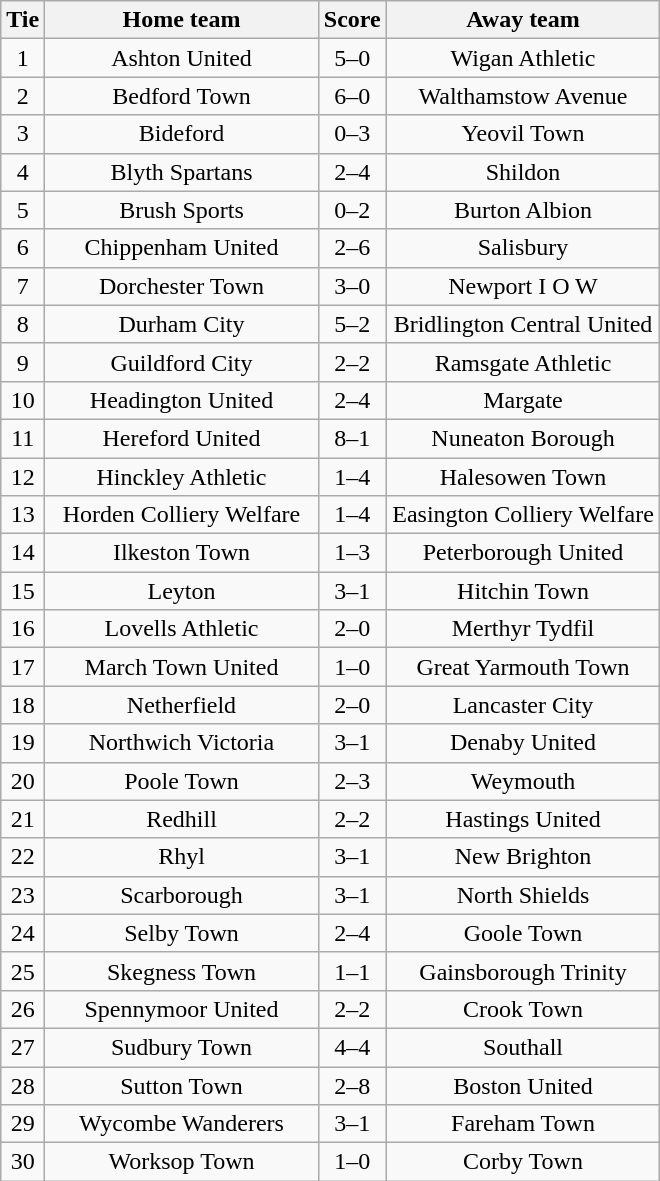<table class="wikitable" style="text-align:center;">
<tr>
<th width=20>Tie</th>
<th width=175>Home team</th>
<th width=20>Score</th>
<th width=175>Away team</th>
</tr>
<tr>
<td>1</td>
<td>Ashton United</td>
<td>5–0</td>
<td>Wigan Athletic</td>
</tr>
<tr>
<td>2</td>
<td>Bedford Town</td>
<td>6–0</td>
<td>Walthamstow Avenue</td>
</tr>
<tr>
<td>3</td>
<td>Bideford</td>
<td>0–3</td>
<td>Yeovil Town</td>
</tr>
<tr>
<td>4</td>
<td>Blyth Spartans</td>
<td>2–4</td>
<td>Shildon</td>
</tr>
<tr>
<td>5</td>
<td>Brush Sports</td>
<td>0–2</td>
<td>Burton Albion</td>
</tr>
<tr>
<td>6</td>
<td>Chippenham United</td>
<td>2–6</td>
<td>Salisbury</td>
</tr>
<tr>
<td>7</td>
<td>Dorchester Town</td>
<td>3–0</td>
<td>Newport I O W</td>
</tr>
<tr>
<td>8</td>
<td>Durham City</td>
<td>5–2</td>
<td>Bridlington Central United</td>
</tr>
<tr>
<td>9</td>
<td>Guildford City</td>
<td>2–2</td>
<td>Ramsgate Athletic</td>
</tr>
<tr>
<td>10</td>
<td>Headington United</td>
<td>2–4</td>
<td>Margate</td>
</tr>
<tr>
<td>11</td>
<td>Hereford United</td>
<td>8–1</td>
<td>Nuneaton Borough</td>
</tr>
<tr>
<td>12</td>
<td>Hinckley Athletic</td>
<td>1–4</td>
<td>Halesowen Town</td>
</tr>
<tr>
<td>13</td>
<td>Horden Colliery Welfare</td>
<td>1–4</td>
<td>Easington Colliery Welfare</td>
</tr>
<tr>
<td>14</td>
<td>Ilkeston Town</td>
<td>1–3</td>
<td>Peterborough United</td>
</tr>
<tr>
<td>15</td>
<td>Leyton</td>
<td>3–1</td>
<td>Hitchin Town</td>
</tr>
<tr>
<td>16</td>
<td>Lovells Athletic</td>
<td>2–0</td>
<td>Merthyr Tydfil</td>
</tr>
<tr>
<td>17</td>
<td>March Town United</td>
<td>1–0</td>
<td>Great Yarmouth Town</td>
</tr>
<tr>
<td>18</td>
<td>Netherfield</td>
<td>2–0</td>
<td>Lancaster City</td>
</tr>
<tr>
<td>19</td>
<td>Northwich Victoria</td>
<td>3–1</td>
<td>Denaby United</td>
</tr>
<tr>
<td>20</td>
<td>Poole Town</td>
<td>2–3</td>
<td>Weymouth</td>
</tr>
<tr>
<td>21</td>
<td>Redhill</td>
<td>2–2</td>
<td>Hastings United</td>
</tr>
<tr>
<td>22</td>
<td>Rhyl</td>
<td>3–1</td>
<td>New Brighton</td>
</tr>
<tr>
<td>23</td>
<td>Scarborough</td>
<td>3–1</td>
<td>North Shields</td>
</tr>
<tr>
<td>24</td>
<td>Selby Town</td>
<td>2–4</td>
<td>Goole Town</td>
</tr>
<tr>
<td>25</td>
<td>Skegness Town</td>
<td>1–1</td>
<td>Gainsborough Trinity</td>
</tr>
<tr>
<td>26</td>
<td>Spennymoor United</td>
<td>2–2</td>
<td>Crook Town</td>
</tr>
<tr>
<td>27</td>
<td>Sudbury Town</td>
<td>4–4</td>
<td>Southall</td>
</tr>
<tr>
<td>28</td>
<td>Sutton Town</td>
<td>2–8</td>
<td>Boston United</td>
</tr>
<tr>
<td>29</td>
<td>Wycombe Wanderers</td>
<td>3–1</td>
<td>Fareham Town</td>
</tr>
<tr>
<td>30</td>
<td>Worksop Town</td>
<td>1–0</td>
<td>Corby Town</td>
</tr>
</table>
